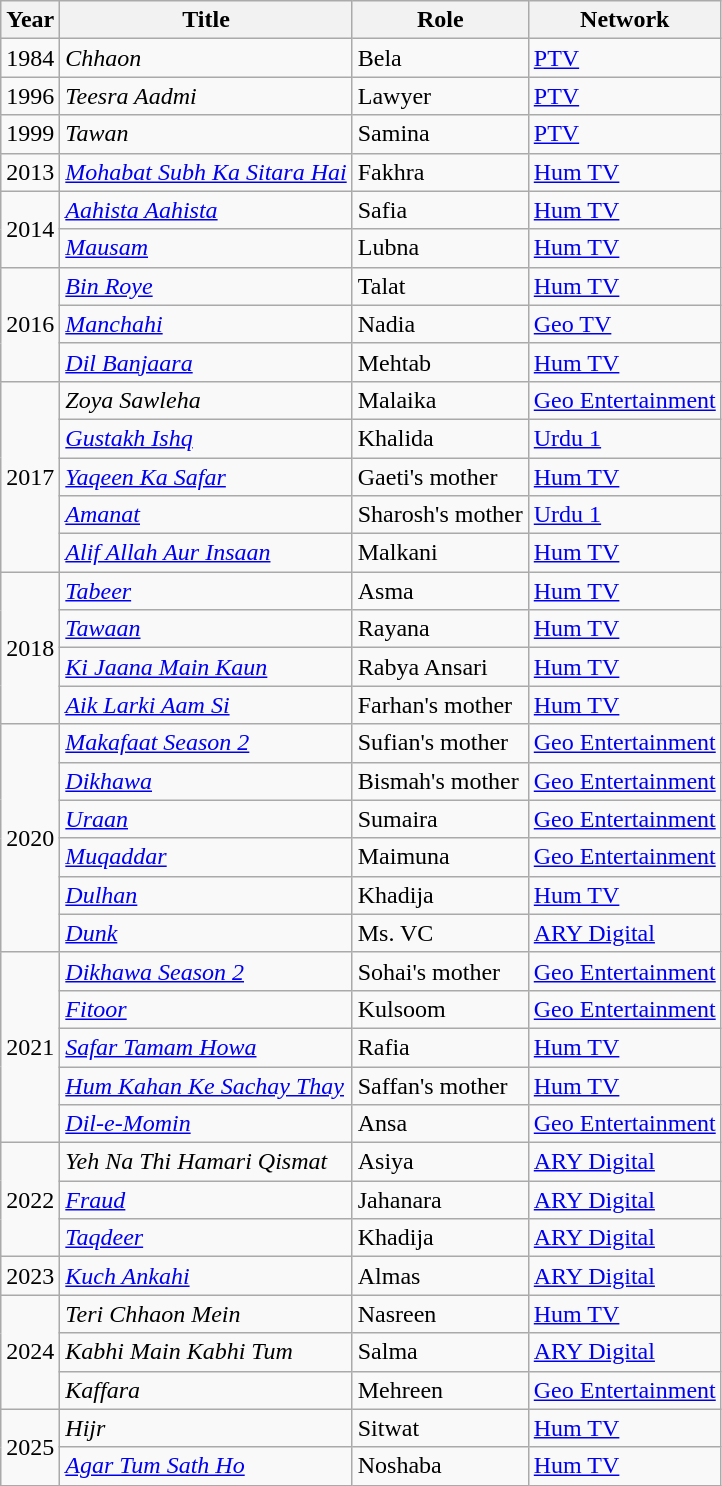<table class="wikitable sortable plainrowheaders">
<tr style="text-align:center;">
<th scope="col">Year</th>
<th scope="col">Title</th>
<th scope="col">Role</th>
<th scope="col">Network</th>
</tr>
<tr>
<td>1984</td>
<td><em>Chhaon</em></td>
<td>Bela</td>
<td><a href='#'>PTV</a></td>
</tr>
<tr>
<td>1996</td>
<td><em>Teesra Aadmi</em></td>
<td>Lawyer</td>
<td><a href='#'>PTV</a></td>
</tr>
<tr>
<td>1999</td>
<td><em>Tawan</em></td>
<td>Samina</td>
<td><a href='#'>PTV</a></td>
</tr>
<tr>
<td>2013</td>
<td><em><a href='#'>Mohabat Subh Ka Sitara Hai</a></em></td>
<td>Fakhra</td>
<td><a href='#'>Hum TV</a></td>
</tr>
<tr>
<td rowspan="2">2014</td>
<td><em><a href='#'>Aahista Aahista</a></em></td>
<td>Safia</td>
<td><a href='#'>Hum TV</a></td>
</tr>
<tr>
<td><em><a href='#'>Mausam</a></em></td>
<td>Lubna</td>
<td><a href='#'>Hum TV</a></td>
</tr>
<tr>
<td rowspan="3">2016</td>
<td><em><a href='#'>Bin Roye</a></em></td>
<td>Talat</td>
<td><a href='#'>Hum TV</a></td>
</tr>
<tr>
<td><em><a href='#'>Manchahi</a></em></td>
<td>Nadia</td>
<td><a href='#'>Geo TV</a></td>
</tr>
<tr>
<td><em><a href='#'>Dil Banjaara</a></em></td>
<td>Mehtab</td>
<td><a href='#'>Hum TV</a></td>
</tr>
<tr>
<td rowspan="5">2017</td>
<td><em>Zoya Sawleha</em></td>
<td>Malaika</td>
<td><a href='#'>Geo Entertainment</a></td>
</tr>
<tr>
<td><em><a href='#'>Gustakh Ishq</a></em></td>
<td>Khalida</td>
<td><a href='#'>Urdu 1</a></td>
</tr>
<tr>
<td><em><a href='#'>Yaqeen Ka Safar</a></em></td>
<td>Gaeti's mother</td>
<td><a href='#'>Hum TV</a></td>
</tr>
<tr>
<td><em><a href='#'>Amanat</a></em></td>
<td>Sharosh's mother</td>
<td><a href='#'>Urdu 1</a></td>
</tr>
<tr>
<td><em><a href='#'>Alif Allah Aur Insaan</a></em></td>
<td>Malkani</td>
<td><a href='#'>Hum TV</a></td>
</tr>
<tr>
<td rowspan="4">2018</td>
<td><em><a href='#'>Tabeer</a></em></td>
<td>Asma</td>
<td><a href='#'>Hum TV</a></td>
</tr>
<tr>
<td><em><a href='#'>Tawaan</a></em></td>
<td>Rayana</td>
<td><a href='#'>Hum TV</a></td>
</tr>
<tr>
<td><em><a href='#'>Ki Jaana Main Kaun</a></em></td>
<td>Rabya Ansari</td>
<td><a href='#'>Hum TV</a></td>
</tr>
<tr>
<td><em><a href='#'>Aik Larki Aam Si</a></em></td>
<td>Farhan's mother</td>
<td><a href='#'>Hum TV</a></td>
</tr>
<tr>
<td rowspan="6">2020</td>
<td><em><a href='#'>Makafaat Season 2</a></em></td>
<td>Sufian's mother</td>
<td><a href='#'>Geo Entertainment</a></td>
</tr>
<tr>
<td><em><a href='#'>Dikhawa</a></em></td>
<td>Bismah's mother</td>
<td><a href='#'>Geo Entertainment</a></td>
</tr>
<tr>
<td><em><a href='#'>Uraan</a></em></td>
<td>Sumaira</td>
<td><a href='#'>Geo Entertainment</a></td>
</tr>
<tr>
<td><em><a href='#'>Muqaddar</a></em></td>
<td>Maimuna</td>
<td><a href='#'>Geo Entertainment</a></td>
</tr>
<tr>
<td><em><a href='#'>Dulhan</a></em></td>
<td>Khadija</td>
<td><a href='#'>Hum TV</a></td>
</tr>
<tr>
<td><em><a href='#'>Dunk</a></em></td>
<td>Ms. VC</td>
<td><a href='#'>ARY Digital</a></td>
</tr>
<tr>
<td rowspan="5">2021</td>
<td><em><a href='#'>Dikhawa Season 2</a></em></td>
<td>Sohai's mother</td>
<td><a href='#'>Geo Entertainment</a></td>
</tr>
<tr>
<td><em><a href='#'>Fitoor</a></em></td>
<td>Kulsoom</td>
<td><a href='#'>Geo Entertainment</a></td>
</tr>
<tr>
<td><em><a href='#'>Safar Tamam Howa</a></em></td>
<td>Rafia</td>
<td><a href='#'>Hum TV</a></td>
</tr>
<tr>
<td><em><a href='#'>Hum Kahan Ke Sachay Thay</a></em></td>
<td>Saffan's mother</td>
<td><a href='#'>Hum TV</a></td>
</tr>
<tr>
<td><em><a href='#'>Dil-e-Momin</a></em></td>
<td>Ansa</td>
<td><a href='#'>Geo Entertainment</a></td>
</tr>
<tr>
<td rowspan="3">2022</td>
<td><em>Yeh Na Thi Hamari Qismat</em></td>
<td>Asiya</td>
<td><a href='#'>ARY Digital</a></td>
</tr>
<tr>
<td><em><a href='#'>Fraud</a></em></td>
<td>Jahanara</td>
<td><a href='#'>ARY Digital</a></td>
</tr>
<tr>
<td><em><a href='#'>Taqdeer</a></em></td>
<td>Khadija</td>
<td><a href='#'>ARY Digital</a></td>
</tr>
<tr>
<td>2023</td>
<td><em><a href='#'>Kuch Ankahi</a></em></td>
<td>Almas</td>
<td><a href='#'>ARY Digital</a></td>
</tr>
<tr>
<td rowspan="3">2024</td>
<td><em>Teri Chhaon Mein</em></td>
<td>Nasreen</td>
<td><a href='#'>Hum TV</a></td>
</tr>
<tr>
<td><em>Kabhi Main Kabhi Tum</em></td>
<td>Salma</td>
<td><a href='#'>ARY Digital</a></td>
</tr>
<tr>
<td><em>Kaffara</em></td>
<td>Mehreen</td>
<td><a href='#'>Geo Entertainment</a></td>
</tr>
<tr>
<td rowspan="2">2025</td>
<td><em>Hijr</em></td>
<td>Sitwat</td>
<td><a href='#'>Hum TV</a></td>
</tr>
<tr>
<td><em><a href='#'>Agar Tum Sath Ho</a></em></td>
<td>Noshaba</td>
<td><a href='#'>Hum TV</a></td>
</tr>
</table>
